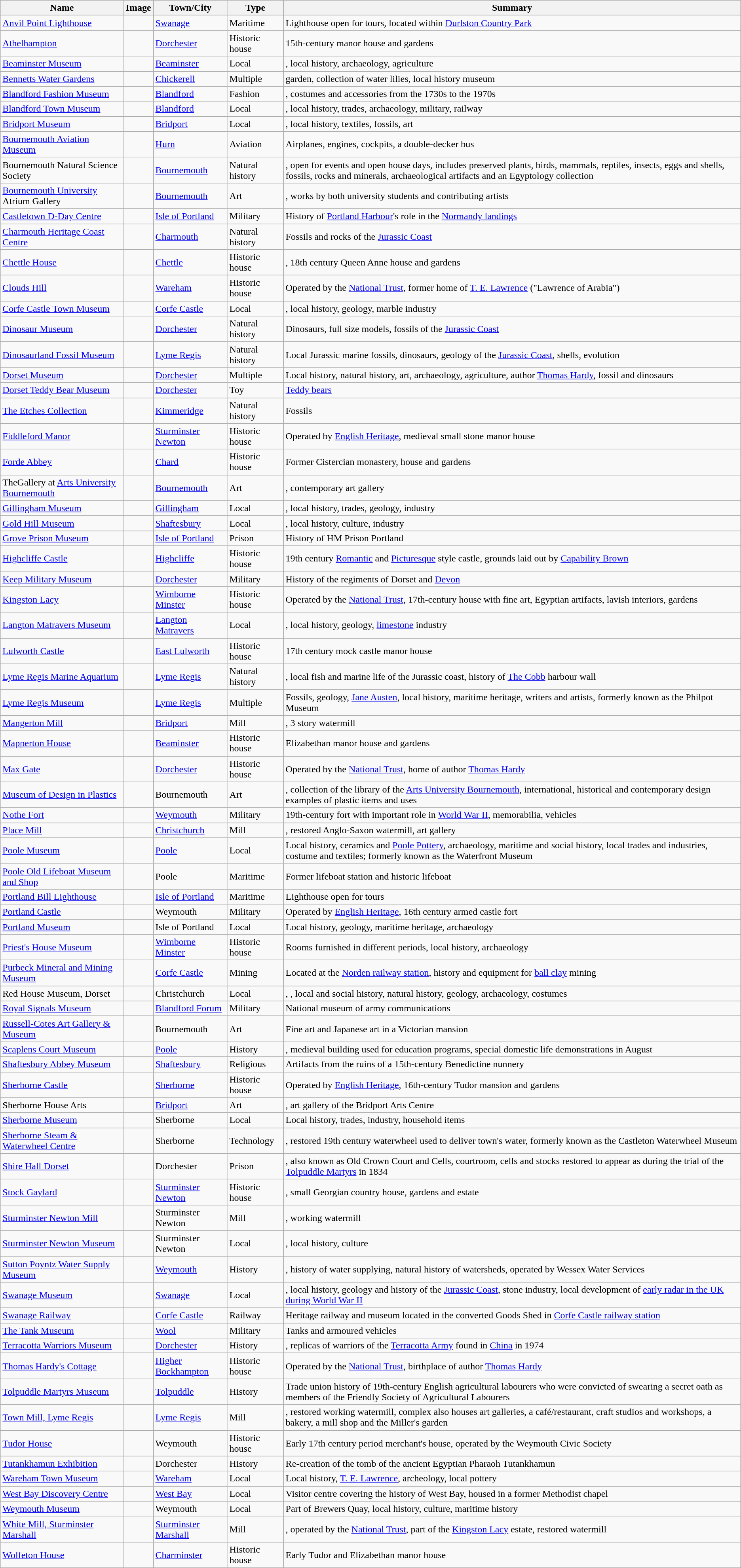<table class="wikitable sortable">
<tr>
<th>Name</th>
<th>Image</th>
<th>Town/City</th>
<th>Type</th>
<th>Summary</th>
</tr>
<tr>
<td><a href='#'>Anvil Point Lighthouse</a></td>
<td></td>
<td><a href='#'>Swanage</a></td>
<td>Maritime</td>
<td>Lighthouse open for tours, located within <a href='#'>Durlston Country Park</a></td>
</tr>
<tr>
<td><a href='#'>Athelhampton</a></td>
<td></td>
<td><a href='#'>Dorchester</a></td>
<td>Historic house</td>
<td>15th-century manor house and gardens</td>
</tr>
<tr>
<td><a href='#'>Beaminster Museum</a></td>
<td></td>
<td><a href='#'>Beaminster</a></td>
<td>Local</td>
<td>, local history, archaeology, agriculture</td>
</tr>
<tr>
<td><a href='#'>Bennetts Water Gardens</a></td>
<td></td>
<td><a href='#'>Chickerell</a></td>
<td>Multiple</td>
<td> garden, collection of water lilies, local history museum</td>
</tr>
<tr>
<td><a href='#'>Blandford Fashion Museum</a></td>
<td></td>
<td><a href='#'>Blandford</a></td>
<td>Fashion</td>
<td>, costumes and accessories from the 1730s to the 1970s</td>
</tr>
<tr>
<td><a href='#'>Blandford Town Museum</a></td>
<td></td>
<td><a href='#'>Blandford</a></td>
<td>Local</td>
<td>, local history, trades, archaeology, military, railway</td>
</tr>
<tr>
<td><a href='#'>Bridport Museum</a></td>
<td></td>
<td><a href='#'>Bridport</a></td>
<td>Local</td>
<td>, local history, textiles, fossils, art</td>
</tr>
<tr>
<td><a href='#'>Bournemouth Aviation Museum</a></td>
<td></td>
<td><a href='#'>Hurn</a></td>
<td>Aviation</td>
<td>Airplanes, engines, cockpits, a double-decker bus</td>
</tr>
<tr>
<td>Bournemouth Natural Science Society</td>
<td></td>
<td><a href='#'>Bournemouth</a></td>
<td>Natural history</td>
<td>, open for events and open house days, includes preserved plants, birds, mammals, reptiles, insects, eggs and shells, fossils, rocks and minerals, archaeological artifacts and an Egyptology collection</td>
</tr>
<tr>
<td><a href='#'>Bournemouth University</a> Atrium Gallery</td>
<td></td>
<td><a href='#'>Bournemouth</a></td>
<td>Art</td>
<td>, works by both university students and contributing artists</td>
</tr>
<tr>
<td><a href='#'>Castletown D-Day Centre</a></td>
<td></td>
<td><a href='#'>Isle of Portland</a></td>
<td>Military</td>
<td>History of <a href='#'>Portland Harbour</a>'s role in the <a href='#'>Normandy landings</a></td>
</tr>
<tr>
<td><a href='#'>Charmouth Heritage Coast Centre</a></td>
<td></td>
<td><a href='#'>Charmouth</a></td>
<td>Natural history</td>
<td>Fossils and rocks of the <a href='#'>Jurassic Coast</a></td>
</tr>
<tr>
<td><a href='#'>Chettle House</a></td>
<td></td>
<td><a href='#'>Chettle</a></td>
<td>Historic house</td>
<td>, 18th century Queen Anne house and gardens</td>
</tr>
<tr>
<td><a href='#'>Clouds Hill</a></td>
<td></td>
<td><a href='#'>Wareham</a></td>
<td>Historic house</td>
<td>Operated by the <a href='#'>National Trust</a>, former home of <a href='#'>T. E. Lawrence</a> ("Lawrence of Arabia")</td>
</tr>
<tr>
<td><a href='#'>Corfe Castle Town Museum</a></td>
<td></td>
<td><a href='#'>Corfe Castle</a></td>
<td>Local</td>
<td>, local history, geology, marble industry</td>
</tr>
<tr>
<td><a href='#'>Dinosaur Museum</a></td>
<td></td>
<td><a href='#'>Dorchester</a></td>
<td>Natural history</td>
<td>Dinosaurs, full size models, fossils of the <a href='#'>Jurassic Coast</a></td>
</tr>
<tr>
<td><a href='#'>Dinosaurland Fossil Museum</a></td>
<td></td>
<td><a href='#'>Lyme Regis</a></td>
<td>Natural history</td>
<td>Local Jurassic marine fossils, dinosaurs, geology of the <a href='#'>Jurassic Coast</a>, shells, evolution</td>
</tr>
<tr>
<td><a href='#'>Dorset Museum</a></td>
<td></td>
<td><a href='#'>Dorchester</a></td>
<td>Multiple</td>
<td>Local history, natural history, art, archaeology, agriculture, author <a href='#'>Thomas Hardy</a>, fossil and dinosaurs</td>
</tr>
<tr>
<td><a href='#'>Dorset Teddy Bear Museum</a></td>
<td></td>
<td><a href='#'>Dorchester</a></td>
<td>Toy</td>
<td><a href='#'>Teddy bears</a></td>
</tr>
<tr>
<td><a href='#'>The Etches Collection</a></td>
<td></td>
<td><a href='#'>Kimmeridge</a></td>
<td>Natural history</td>
<td>Fossils</td>
</tr>
<tr>
<td><a href='#'>Fiddleford Manor</a></td>
<td></td>
<td><a href='#'>Sturminster Newton</a></td>
<td>Historic house</td>
<td>Operated by <a href='#'>English Heritage</a>, medieval small stone manor house</td>
</tr>
<tr>
<td><a href='#'>Forde Abbey</a></td>
<td></td>
<td><a href='#'>Chard</a></td>
<td>Historic house</td>
<td>Former Cistercian monastery, house and gardens</td>
</tr>
<tr>
<td>TheGallery at <a href='#'>Arts University Bournemouth</a></td>
<td></td>
<td><a href='#'>Bournemouth</a></td>
<td>Art</td>
<td>, contemporary art gallery</td>
</tr>
<tr>
<td><a href='#'>Gillingham Museum</a></td>
<td></td>
<td><a href='#'>Gillingham</a></td>
<td>Local</td>
<td>, local history, trades, geology, industry</td>
</tr>
<tr>
<td><a href='#'>Gold Hill Museum</a></td>
<td></td>
<td><a href='#'>Shaftesbury</a></td>
<td>Local</td>
<td>, local history, culture, industry</td>
</tr>
<tr>
<td><a href='#'>Grove Prison Museum</a></td>
<td></td>
<td><a href='#'>Isle of Portland</a></td>
<td>Prison</td>
<td>History of HM Prison Portland</td>
</tr>
<tr>
<td><a href='#'>Highcliffe Castle</a></td>
<td></td>
<td><a href='#'>Highcliffe</a></td>
<td>Historic house</td>
<td>19th century <a href='#'>Romantic</a> and <a href='#'>Picturesque</a> style castle, grounds laid out by <a href='#'>Capability Brown</a></td>
</tr>
<tr>
<td><a href='#'>Keep Military Museum</a></td>
<td></td>
<td><a href='#'>Dorchester</a></td>
<td>Military</td>
<td>History of the regiments of Dorset and <a href='#'>Devon</a></td>
</tr>
<tr>
<td><a href='#'>Kingston Lacy</a></td>
<td></td>
<td><a href='#'>Wimborne Minster</a></td>
<td>Historic house</td>
<td>Operated by the <a href='#'>National Trust</a>, 17th-century house with fine art, Egyptian artifacts, lavish interiors, gardens</td>
</tr>
<tr>
<td><a href='#'>Langton Matravers Museum</a></td>
<td></td>
<td><a href='#'>Langton Matravers</a></td>
<td>Local</td>
<td>, local history, geology, <a href='#'>limestone</a> industry</td>
</tr>
<tr>
<td><a href='#'>Lulworth Castle</a></td>
<td></td>
<td><a href='#'>East Lulworth</a></td>
<td>Historic house</td>
<td>17th century mock castle manor house</td>
</tr>
<tr>
<td><a href='#'>Lyme Regis Marine Aquarium</a></td>
<td></td>
<td><a href='#'>Lyme Regis</a></td>
<td>Natural history</td>
<td>, local fish and marine life of the Jurassic coast, history of <a href='#'>The Cobb</a> harbour wall</td>
</tr>
<tr>
<td><a href='#'>Lyme Regis Museum</a></td>
<td></td>
<td><a href='#'>Lyme Regis</a></td>
<td>Multiple</td>
<td>Fossils, geology, <a href='#'>Jane Austen</a>, local history, maritime heritage, writers and artists, formerly known as the Philpot Museum</td>
</tr>
<tr>
<td><a href='#'>Mangerton Mill</a></td>
<td></td>
<td><a href='#'>Bridport</a></td>
<td>Mill</td>
<td>, 3 story watermill</td>
</tr>
<tr>
<td><a href='#'>Mapperton House</a></td>
<td></td>
<td><a href='#'>Beaminster</a></td>
<td>Historic house</td>
<td>Elizabethan manor house and gardens</td>
</tr>
<tr>
<td><a href='#'>Max Gate</a></td>
<td></td>
<td><a href='#'>Dorchester</a></td>
<td>Historic house</td>
<td>Operated by the <a href='#'>National Trust</a>, home of author <a href='#'>Thomas Hardy</a></td>
</tr>
<tr>
<td><a href='#'>Museum of Design in Plastics</a></td>
<td></td>
<td>Bournemouth</td>
<td>Art</td>
<td>, collection of the library of the <a href='#'>Arts University Bournemouth</a>, international, historical and contemporary design examples of plastic items and uses</td>
</tr>
<tr>
<td><a href='#'>Nothe Fort</a></td>
<td></td>
<td><a href='#'>Weymouth</a></td>
<td>Military</td>
<td>19th-century fort with important role in <a href='#'>World War II</a>, memorabilia, vehicles</td>
</tr>
<tr>
<td><a href='#'>Place Mill</a></td>
<td></td>
<td><a href='#'>Christchurch</a></td>
<td>Mill</td>
<td>, restored Anglo-Saxon watermill, art gallery</td>
</tr>
<tr>
<td><a href='#'>Poole Museum</a></td>
<td></td>
<td><a href='#'>Poole</a></td>
<td>Local</td>
<td>Local history, ceramics and <a href='#'>Poole Pottery</a>, archaeology, maritime and social history, local trades and industries, costume and textiles; formerly known as the Waterfront Museum</td>
</tr>
<tr>
<td><a href='#'>Poole Old Lifeboat Museum and Shop</a></td>
<td></td>
<td>Poole</td>
<td>Maritime</td>
<td>Former lifeboat station and historic lifeboat</td>
</tr>
<tr>
<td><a href='#'>Portland Bill Lighthouse</a></td>
<td></td>
<td><a href='#'>Isle of Portland</a></td>
<td>Maritime</td>
<td>Lighthouse open for tours</td>
</tr>
<tr>
<td><a href='#'>Portland Castle</a></td>
<td></td>
<td>Weymouth</td>
<td>Military</td>
<td>Operated by <a href='#'>English Heritage</a>, 16th century armed castle fort</td>
</tr>
<tr>
<td><a href='#'>Portland Museum</a></td>
<td></td>
<td>Isle of Portland</td>
<td>Local</td>
<td>Local history, geology, maritime heritage, archaeology</td>
</tr>
<tr>
<td><a href='#'>Priest's House Museum</a></td>
<td></td>
<td><a href='#'>Wimborne Minster</a></td>
<td>Historic house</td>
<td>Rooms furnished in different periods, local history, archaeology</td>
</tr>
<tr>
<td><a href='#'>Purbeck Mineral and Mining Museum</a></td>
<td></td>
<td><a href='#'>Corfe Castle</a></td>
<td>Mining</td>
<td>Located at the <a href='#'>Norden railway station</a>, history and equipment for <a href='#'>ball clay</a> mining</td>
</tr>
<tr>
<td>Red House Museum, Dorset</td>
<td></td>
<td>Christchurch</td>
<td>Local</td>
<td>, , local and social history, natural history, geology, archaeology, costumes</td>
</tr>
<tr>
<td><a href='#'>Royal Signals Museum</a></td>
<td></td>
<td><a href='#'>Blandford Forum</a></td>
<td>Military</td>
<td>National museum of army communications</td>
</tr>
<tr>
<td><a href='#'>Russell-Cotes Art Gallery & Museum</a></td>
<td></td>
<td>Bournemouth</td>
<td>Art</td>
<td>Fine art and Japanese art in a Victorian mansion</td>
</tr>
<tr>
<td><a href='#'>Scaplens Court Museum</a></td>
<td></td>
<td><a href='#'>Poole</a></td>
<td>History</td>
<td>, medieval building used for education programs, special domestic life demonstrations in August</td>
</tr>
<tr>
<td><a href='#'>Shaftesbury Abbey Museum</a></td>
<td></td>
<td><a href='#'>Shaftesbury</a></td>
<td>Religious</td>
<td>Artifacts from the ruins of a 15th-century Benedictine nunnery</td>
</tr>
<tr>
<td><a href='#'>Sherborne Castle</a></td>
<td></td>
<td><a href='#'>Sherborne</a></td>
<td>Historic house</td>
<td>Operated by <a href='#'>English Heritage</a>, 16th-century Tudor mansion and gardens</td>
</tr>
<tr>
<td>Sherborne House Arts</td>
<td></td>
<td><a href='#'>Bridport</a></td>
<td>Art</td>
<td>, art gallery of the Bridport Arts Centre</td>
</tr>
<tr>
<td><a href='#'>Sherborne Museum</a></td>
<td></td>
<td>Sherborne</td>
<td>Local</td>
<td>Local history, trades, industry, household items</td>
</tr>
<tr>
<td><a href='#'>Sherborne Steam & Waterwheel Centre</a></td>
<td></td>
<td>Sherborne</td>
<td>Technology</td>
<td>, restored 19th century waterwheel used to deliver town's water, formerly known as the Castleton Waterwheel Museum</td>
</tr>
<tr>
<td><a href='#'>Shire Hall Dorset</a></td>
<td></td>
<td>Dorchester</td>
<td>Prison</td>
<td>, also known as Old Crown Court and Cells, courtroom, cells and stocks restored to appear as during the trial of the <a href='#'>Tolpuddle Martyrs</a> in 1834</td>
</tr>
<tr>
<td><a href='#'>Stock Gaylard</a></td>
<td></td>
<td><a href='#'>Sturminster Newton</a></td>
<td>Historic house</td>
<td>, small Georgian country house, gardens and estate</td>
</tr>
<tr>
<td><a href='#'>Sturminster Newton Mill</a></td>
<td></td>
<td>Sturminster Newton</td>
<td>Mill</td>
<td>, working watermill</td>
</tr>
<tr>
<td><a href='#'>Sturminster Newton Museum</a></td>
<td></td>
<td>Sturminster Newton</td>
<td>Local</td>
<td>, local history, culture</td>
</tr>
<tr>
<td><a href='#'>Sutton Poyntz Water Supply Museum</a></td>
<td></td>
<td><a href='#'>Weymouth</a></td>
<td>History</td>
<td>, history of water supplying, natural history of watersheds, operated by Wessex Water Services</td>
</tr>
<tr>
<td><a href='#'>Swanage Museum</a></td>
<td></td>
<td><a href='#'>Swanage</a></td>
<td>Local</td>
<td>, local history, geology and history of the <a href='#'>Jurassic Coast</a>, stone industry, local development of <a href='#'>early radar in the UK during World War II</a></td>
</tr>
<tr>
<td><a href='#'>Swanage Railway</a></td>
<td></td>
<td><a href='#'>Corfe Castle</a></td>
<td>Railway</td>
<td>Heritage railway and museum located in the converted Goods Shed in <a href='#'>Corfe Castle railway station</a></td>
</tr>
<tr>
<td><a href='#'>The Tank Museum</a></td>
<td></td>
<td><a href='#'>Wool</a></td>
<td>Military</td>
<td>Tanks and armoured vehicles</td>
</tr>
<tr>
<td><a href='#'>Terracotta Warriors Museum</a></td>
<td></td>
<td><a href='#'>Dorchester</a></td>
<td>History</td>
<td>, replicas of warriors of the <a href='#'>Terracotta Army</a> found in <a href='#'>China</a> in 1974</td>
</tr>
<tr>
<td><a href='#'>Thomas Hardy's Cottage</a></td>
<td></td>
<td><a href='#'>Higher Bockhampton</a></td>
<td>Historic house</td>
<td>Operated by the <a href='#'>National Trust</a>, birthplace of author <a href='#'>Thomas Hardy</a></td>
</tr>
<tr>
<td><a href='#'>Tolpuddle Martyrs Museum</a></td>
<td></td>
<td><a href='#'>Tolpuddle</a></td>
<td>History</td>
<td>Trade union history of 19th-century English agricultural labourers who were convicted of swearing a secret oath as members of the Friendly Society of Agricultural Labourers</td>
</tr>
<tr>
<td><a href='#'>Town Mill, Lyme Regis</a></td>
<td></td>
<td><a href='#'>Lyme Regis</a></td>
<td>Mill</td>
<td>, restored working watermill, complex also houses art galleries, a café/restaurant, craft studios and workshops, a bakery, a mill shop and the Miller's garden</td>
</tr>
<tr>
<td><a href='#'>Tudor House</a></td>
<td></td>
<td>Weymouth</td>
<td>Historic house</td>
<td>Early 17th century period merchant's house, operated by the Weymouth Civic Society</td>
</tr>
<tr>
<td><a href='#'>Tutankhamun Exhibition</a></td>
<td></td>
<td>Dorchester</td>
<td>History</td>
<td>Re-creation of the tomb of the ancient Egyptian Pharaoh Tutankhamun</td>
</tr>
<tr>
<td><a href='#'>Wareham Town Museum</a></td>
<td></td>
<td><a href='#'>Wareham</a></td>
<td>Local</td>
<td>Local history, <a href='#'>T. E. Lawrence</a>, archeology, local pottery</td>
</tr>
<tr>
<td><a href='#'>West Bay Discovery Centre</a></td>
<td></td>
<td><a href='#'>West Bay</a></td>
<td>Local</td>
<td>Visitor centre covering the history of West Bay, housed in a former Methodist chapel</td>
</tr>
<tr>
<td><a href='#'>Weymouth Museum</a></td>
<td></td>
<td>Weymouth</td>
<td>Local</td>
<td>Part of Brewers Quay, local history, culture, maritime history</td>
</tr>
<tr>
<td><a href='#'>White Mill, Sturminster Marshall</a></td>
<td></td>
<td><a href='#'>Sturminster Marshall</a></td>
<td>Mill</td>
<td>, operated by the <a href='#'>National Trust</a>, part of the <a href='#'>Kingston Lacy</a> estate, restored watermill</td>
</tr>
<tr>
<td><a href='#'>Wolfeton House</a></td>
<td></td>
<td><a href='#'>Charminster</a></td>
<td>Historic house</td>
<td>Early Tudor and Elizabethan manor house</td>
</tr>
</table>
